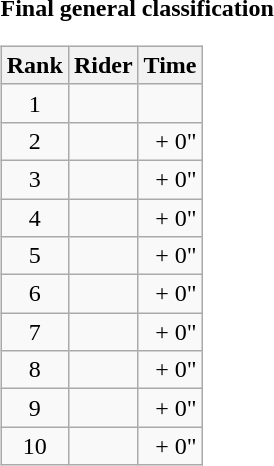<table>
<tr>
<td><strong>Final general classification</strong><br><table class="wikitable">
<tr>
<th scope="col">Rank</th>
<th scope="col">Rider</th>
<th scope="col">Time</th>
</tr>
<tr>
<td style="text-align:center;">1</td>
<td></td>
<td style="text-align:right;"></td>
</tr>
<tr>
<td style="text-align:center;">2</td>
<td></td>
<td style="text-align:right;">+ 0"</td>
</tr>
<tr>
<td style="text-align:center;">3</td>
<td></td>
<td style="text-align:right;">+ 0"</td>
</tr>
<tr>
<td style="text-align:center;">4</td>
<td></td>
<td style="text-align:right;">+ 0"</td>
</tr>
<tr>
<td style="text-align:center;">5</td>
<td></td>
<td style="text-align:right;">+ 0"</td>
</tr>
<tr>
<td style="text-align:center;">6</td>
<td></td>
<td style="text-align:right;">+ 0"</td>
</tr>
<tr>
<td style="text-align:center;">7</td>
<td></td>
<td style="text-align:right;">+ 0"</td>
</tr>
<tr>
<td style="text-align:center;">8</td>
<td></td>
<td style="text-align:right;">+ 0"</td>
</tr>
<tr>
<td style="text-align:center;">9</td>
<td></td>
<td style="text-align:right;">+ 0"</td>
</tr>
<tr>
<td style="text-align:center;">10</td>
<td></td>
<td style="text-align:right;">+ 0"</td>
</tr>
</table>
</td>
</tr>
</table>
